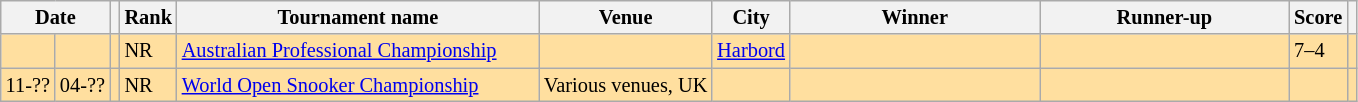<table class="wikitable" style="font-size: 85%">
<tr>
<th colspan="2" width=40 align="center">Date</th>
<th></th>
<th>Rank</th>
<th width=235>Tournament name</th>
<th>Venue</th>
<th>City</th>
<th width=160>Winner</th>
<th width=160>Runner-up</th>
<th>Score</th>
<th></th>
</tr>
<tr bgcolor="#ffdf9f">
<td></td>
<td></td>
<td></td>
<td>NR</td>
<td><a href='#'>Australian Professional Championship</a></td>
<td></td>
<td><a href='#'>Harbord</a></td>
<td></td>
<td></td>
<td>7–4</td>
<td></td>
</tr>
<tr bgcolor="#ffdf9f">
<td>11-??</td>
<td>04-??</td>
<td></td>
<td>NR</td>
<td><a href='#'>World Open Snooker Championship</a></td>
<td>Various venues, UK</td>
<td></td>
<td></td>
<td></td>
<td></td>
<td></td>
</tr>
</table>
